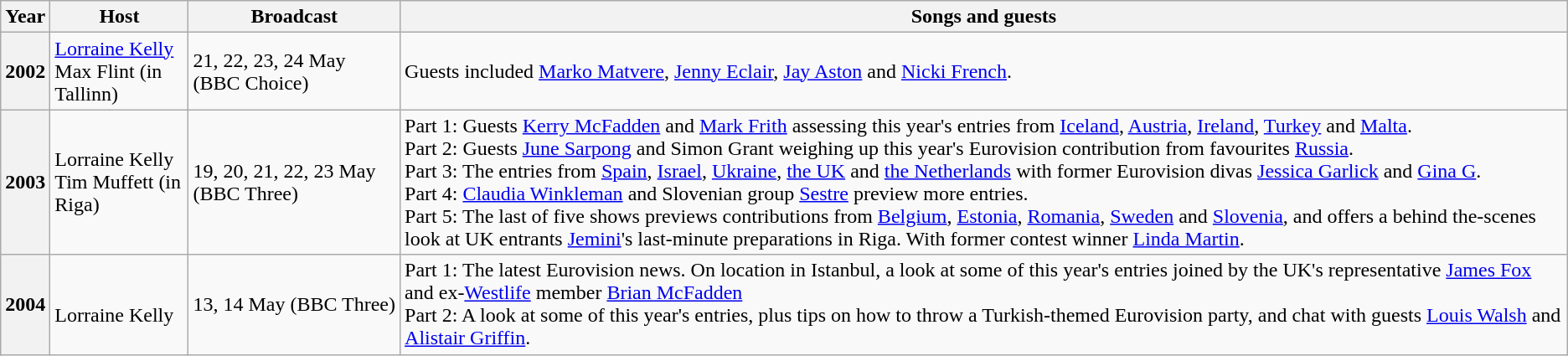<table class="wikitable">
<tr>
<th>Year</th>
<th>Host</th>
<th>Broadcast</th>
<th>Songs and guests</th>
</tr>
<tr>
<th>2002</th>
<td><a href='#'>Lorraine Kelly</a><br>Max Flint (in Tallinn)</td>
<td>21, 22, 23, 24 May (BBC Choice)</td>
<td>Guests included <a href='#'>Marko Matvere</a>, <a href='#'>Jenny Eclair</a>, <a href='#'>Jay Aston</a> and <a href='#'>Nicki French</a>.</td>
</tr>
<tr>
<th>2003</th>
<td>Lorraine Kelly<br>Tim Muffett (in Riga)</td>
<td>19, 20, 21, 22, 23 May (BBC Three)</td>
<td>Part 1: Guests <a href='#'>Kerry McFadden</a> and <a href='#'>Mark Frith</a> assessing this year's entries from <a href='#'>Iceland</a>, <a href='#'>Austria</a>, <a href='#'>Ireland</a>, <a href='#'>Turkey</a> and <a href='#'>Malta</a>.<br> Part 2: Guests <a href='#'>June Sarpong</a> and Simon Grant weighing up this year's Eurovision contribution from favourites <a href='#'>Russia</a>.<br> Part 3: The entries from <a href='#'>Spain</a>, <a href='#'>Israel</a>, <a href='#'>Ukraine</a>, <a href='#'>the UK</a> and <a href='#'>the Netherlands</a> with former Eurovision divas <a href='#'>Jessica Garlick</a> and <a href='#'>Gina G</a>.<br> Part 4: <a href='#'>Claudia Winkleman</a> and Slovenian group <a href='#'>Sestre</a> preview more entries.<br> Part 5: The last of five shows previews contributions from <a href='#'>Belgium</a>, <a href='#'>Estonia</a>, <a href='#'>Romania</a>, <a href='#'>Sweden</a> and <a href='#'>Slovenia</a>, and offers a behind the-scenes look at UK entrants <a href='#'>Jemini</a>'s last-minute preparations in Riga. With former contest winner <a href='#'>Linda Martin</a>.</td>
</tr>
<tr>
<th>2004</th>
<td><br>Lorraine Kelly</td>
<td>13, 14 May (BBC Three)</td>
<td>Part 1: The latest Eurovision news. On location in Istanbul, a look at some of this year's entries joined by the UK's representative <a href='#'>James Fox</a> and ex-<a href='#'>Westlife</a> member <a href='#'>Brian McFadden</a><br> Part 2: A look at some of this year's entries, plus tips on how to throw a Turkish-themed Eurovision party, and chat with guests <a href='#'>Louis Walsh</a> and <a href='#'>Alistair Griffin</a>.<br></td>
</tr>
</table>
